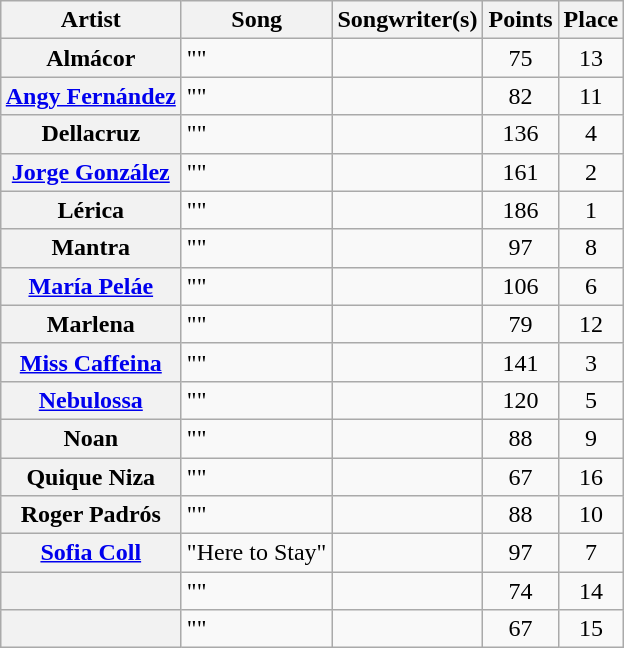<table class="sortable wikitable plainrowheaders" style="margin: 1em auto 1em auto;">
<tr>
<th>Artist</th>
<th>Song</th>
<th class="unsortable">Songwriter(s)</th>
<th class="unsortable">Points</th>
<th>Place</th>
</tr>
<tr>
<th scope="row">Almácor</th>
<td>""</td>
<td></td>
<td align="center">75</td>
<td align="center">13</td>
</tr>
<tr>
<th scope="row"><a href='#'>Angy Fernández</a></th>
<td>""</td>
<td></td>
<td align="center">82</td>
<td align="center">11</td>
</tr>
<tr>
<th scope="row">Dellacruz</th>
<td>""</td>
<td></td>
<td align="center">136</td>
<td align="center">4</td>
</tr>
<tr>
<th scope="row"><a href='#'>Jorge González</a></th>
<td>""</td>
<td></td>
<td align="center">161</td>
<td align="center">2</td>
</tr>
<tr>
<th scope="row">Lérica</th>
<td>""</td>
<td></td>
<td align="center">186</td>
<td align="center">1</td>
</tr>
<tr>
<th scope="row">Mantra</th>
<td>""</td>
<td></td>
<td align="center">97</td>
<td align="center">8</td>
</tr>
<tr>
<th scope="row"><a href='#'>María Peláe</a></th>
<td>""</td>
<td></td>
<td align="center">106</td>
<td align="center">6</td>
</tr>
<tr>
<th scope="row">Marlena</th>
<td>""</td>
<td></td>
<td align="center">79</td>
<td align="center">12</td>
</tr>
<tr>
<th scope="row"><a href='#'>Miss Caffeina</a></th>
<td>""</td>
<td></td>
<td align="center">141</td>
<td align="center">3</td>
</tr>
<tr>
<th scope="row"><a href='#'>Nebulossa</a></th>
<td>""</td>
<td></td>
<td align="center">120</td>
<td align="center">5</td>
</tr>
<tr>
<th scope="row">Noan</th>
<td>""</td>
<td></td>
<td align="center">88</td>
<td align="center">9</td>
</tr>
<tr>
<th scope="row">Quique Niza</th>
<td>""</td>
<td></td>
<td align="center">67</td>
<td align="center">16</td>
</tr>
<tr>
<th scope="row">Roger Padrós</th>
<td>""</td>
<td></td>
<td align="center">88</td>
<td align="center">10</td>
</tr>
<tr>
<th scope="row"><a href='#'>Sofia Coll</a></th>
<td>"Here to Stay"</td>
<td></td>
<td align="center">97</td>
<td align="center">7</td>
</tr>
<tr>
<th scope="row"></th>
<td>""</td>
<td></td>
<td align="center">74</td>
<td align="center">14</td>
</tr>
<tr>
<th scope="row"></th>
<td>""</td>
<td></td>
<td align="center">67</td>
<td align="center">15</td>
</tr>
</table>
